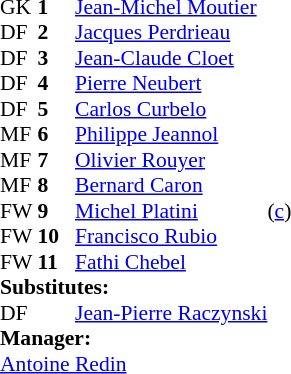<table style=font-size:90% cellspacing=0 cellpadding=0>
<tr>
<td colspan=4></td>
</tr>
<tr>
<th width=25></th>
<th width=25></th>
</tr>
<tr>
<td>GK</td>
<td><strong>1 </strong></td>
<td> <a href='#'>Jean-Michel Moutier</a></td>
</tr>
<tr>
<td>DF</td>
<td><strong>2 </strong></td>
<td> <a href='#'>Jacques Perdrieau</a></td>
<td></td>
<td></td>
</tr>
<tr>
<td>DF</td>
<td><strong>3 </strong></td>
<td> <a href='#'>Jean-Claude Cloet</a></td>
</tr>
<tr>
<td>DF</td>
<td><strong>4 </strong></td>
<td> <a href='#'>Pierre Neubert</a></td>
</tr>
<tr>
<td>DF</td>
<td><strong>5 </strong></td>
<td> <a href='#'>Carlos Curbelo</a></td>
</tr>
<tr>
<td>MF</td>
<td><strong>6 </strong></td>
<td> <a href='#'>Philippe Jeannol</a></td>
</tr>
<tr>
<td>MF</td>
<td><strong>7 </strong></td>
<td> <a href='#'>Olivier Rouyer</a></td>
</tr>
<tr>
<td>MF</td>
<td><strong>8 </strong></td>
<td> <a href='#'>Bernard Caron</a></td>
</tr>
<tr>
<td>FW</td>
<td><strong>9 </strong></td>
<td> <a href='#'>Michel Platini</a></td>
<td>(<a href='#'>c</a>)</td>
</tr>
<tr>
<td>FW</td>
<td><strong>10 </strong></td>
<td> <a href='#'>Francisco Rubio</a></td>
</tr>
<tr>
<td>FW</td>
<td><strong>11 </strong></td>
<td> <a href='#'>Fathi Chebel</a></td>
</tr>
<tr>
<td colspan=3><strong>Substitutes:</strong></td>
</tr>
<tr>
<td>DF</td>
<td><strong> </strong></td>
<td> <a href='#'>Jean-Pierre Raczynski</a></td>
<td></td>
<td></td>
</tr>
<tr>
<td colspan=3><strong>Manager:</strong></td>
</tr>
<tr>
<td colspan=4> <a href='#'>Antoine Redin</a></td>
</tr>
</table>
